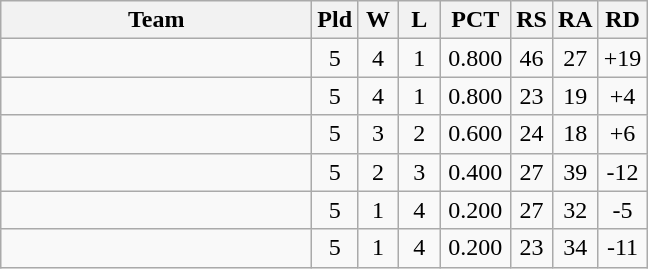<table class=wikitable style="text-align:center">
<tr>
<th width=200>Team</th>
<th width=20>Pld</th>
<th width=20>W</th>
<th width=20>L</th>
<th width=40>PCT</th>
<th width=20>RS</th>
<th width=20>RA</th>
<th width=20>RD</th>
</tr>
<tr>
<td align=left><strong></strong></td>
<td>5</td>
<td>4</td>
<td>1</td>
<td>0.800</td>
<td>46</td>
<td>27</td>
<td>+19</td>
</tr>
<tr>
<td align=left><strong></strong></td>
<td>5</td>
<td>4</td>
<td>1</td>
<td>0.800</td>
<td>23</td>
<td>19</td>
<td>+4</td>
</tr>
<tr>
<td align=left><strong></strong></td>
<td>5</td>
<td>3</td>
<td>2</td>
<td>0.600</td>
<td>24</td>
<td>18</td>
<td>+6</td>
</tr>
<tr>
<td align=left><strong></strong></td>
<td>5</td>
<td>2</td>
<td>3</td>
<td>0.400</td>
<td>27</td>
<td>39</td>
<td>-12</td>
</tr>
<tr>
<td align=left></td>
<td>5</td>
<td>1</td>
<td>4</td>
<td>0.200</td>
<td>27</td>
<td>32</td>
<td>-5</td>
</tr>
<tr>
<td align=left></td>
<td>5</td>
<td>1</td>
<td>4</td>
<td>0.200</td>
<td>23</td>
<td>34</td>
<td>-11</td>
</tr>
</table>
